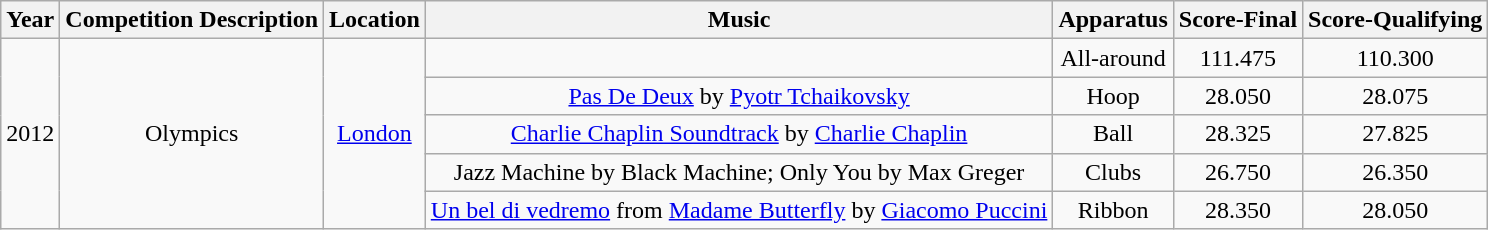<table class="wikitable" style="text-align:center">
<tr>
<th>Year</th>
<th>Competition Description</th>
<th>Location</th>
<th>Music</th>
<th>Apparatus</th>
<th>Score-Final</th>
<th>Score-Qualifying</th>
</tr>
<tr>
<td rowspan=5>2012</td>
<td rowspan=5>Olympics</td>
<td rowspan=5><a href='#'>London</a></td>
<td></td>
<td>All-around</td>
<td>111.475</td>
<td>110.300</td>
</tr>
<tr>
<td><a href='#'>Pas De Deux</a> by <a href='#'>Pyotr Tchaikovsky</a></td>
<td>Hoop</td>
<td>28.050</td>
<td>28.075</td>
</tr>
<tr>
<td><a href='#'>Charlie Chaplin Soundtrack</a> by <a href='#'>Charlie Chaplin</a></td>
<td>Ball</td>
<td>28.325</td>
<td>27.825</td>
</tr>
<tr>
<td>Jazz Machine by Black Machine; Only You by Max Greger</td>
<td>Clubs</td>
<td>26.750</td>
<td>26.350</td>
</tr>
<tr>
<td><a href='#'>Un bel di vedremo</a> from <a href='#'>Madame Butterfly</a> by <a href='#'>Giacomo Puccini</a></td>
<td>Ribbon</td>
<td>28.350</td>
<td>28.050</td>
</tr>
</table>
